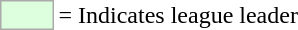<table>
<tr>
<td style="background:#DDFFDD; border:1px solid #aaa; width:2em;"></td>
<td>= Indicates league leader</td>
</tr>
</table>
